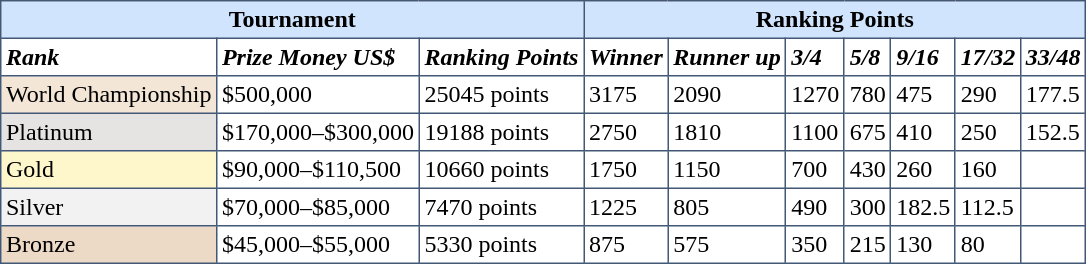<table cellpadding="3" cellspacing="4" border="1" style="border:#435877 solid 1px; border-collapse: collapse;">
<tr bgcolor="#d1e4fd">
<th colspan=3>Tournament</th>
<th colspan=7>Ranking Points</th>
</tr>
<tr>
<td><strong><em>Rank</em></strong></td>
<td><strong><em>Prize Money US$</em></strong></td>
<td><strong><em>Ranking Points</em></strong></td>
<td><strong><em>Winner</em></strong></td>
<td><strong><em>Runner up</em></strong></td>
<td><strong><em>3/4</em></strong></td>
<td><strong><em>5/8</em></strong></td>
<td><strong><em>9/16</em></strong></td>
<td><strong><em>17/32</em></strong></td>
<td><strong><em>33/48</em></strong></td>
</tr>
<tr>
<td style="background:#F3E6D7;">World Championship</td>
<td>$500,000</td>
<td>25045 points</td>
<td>3175</td>
<td>2090</td>
<td>1270</td>
<td>780</td>
<td>475</td>
<td>290</td>
<td>177.5</td>
</tr>
<tr>
<td style="background:#E5E4E2;">Platinum</td>
<td>$170,000–$300,000</td>
<td>19188 points</td>
<td>2750</td>
<td>1810</td>
<td>1100</td>
<td>675</td>
<td>410</td>
<td>250</td>
<td>152.5</td>
</tr>
<tr>
<td style="background:#fff7cc;">Gold</td>
<td>$90,000–$110,500</td>
<td>10660 points</td>
<td>1750</td>
<td>1150</td>
<td>700</td>
<td>430</td>
<td>260</td>
<td>160</td>
<td></td>
</tr>
<tr>
<td style="background:#f2f2f2;">Silver</td>
<td>$70,000–$85,000</td>
<td>7470 points</td>
<td>1225</td>
<td>805</td>
<td>490</td>
<td>300</td>
<td>182.5</td>
<td>112.5</td>
<td></td>
</tr>
<tr>
<td style="background:#ecd9c6;">Bronze</td>
<td>$45,000–$55,000</td>
<td>5330 points</td>
<td>875</td>
<td>575</td>
<td>350</td>
<td>215</td>
<td>130</td>
<td>80</td>
<td></td>
</tr>
</table>
